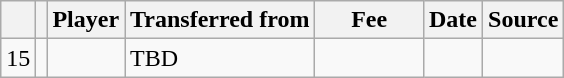<table class="wikitable plainrowheaders sortable">
<tr>
<th></th>
<th></th>
<th scope=col>Player</th>
<th>Transferred from</th>
<th !scope=col; style="width: 65px;">Fee</th>
<th scope=col>Date</th>
<th scope=col>Source</th>
</tr>
<tr>
<td align=center>15</td>
<td align=center></td>
<td></td>
<td>TBD</td>
<td></td>
<td></td>
<td></td>
</tr>
</table>
